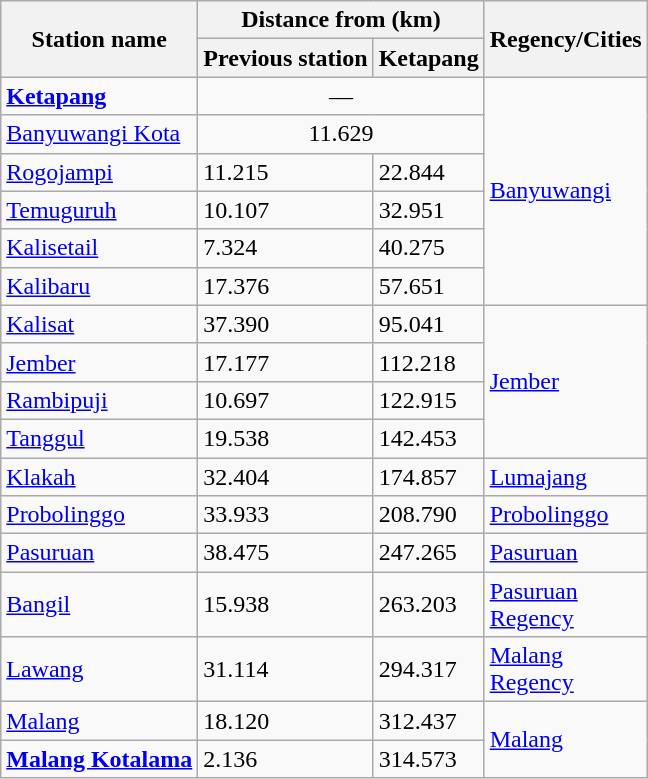<table class="wikitable" rules="all">
<tr>
<th rowspan="2">Station name</th>
<th colspan="2" style="width: 5em;">Distance from (km)</th>
<th rowspan="2" style="width: 5em;">Regency/Cities</th>
</tr>
<tr>
<th>Previous station</th>
<th>Ketapang</th>
</tr>
<tr>
<td><strong><a href='#'>Ketapang</a></strong></td>
<td colspan="2" align="center">—</td>
<td rowspan="6"><a href='#'>Banyuwangi</a></td>
</tr>
<tr>
<td><a href='#'>Banyuwangi Kota</a></td>
<td colspan="2" align="center">11.629</td>
</tr>
<tr>
<td><a href='#'>Rogojampi</a></td>
<td>11.215</td>
<td>22.844</td>
</tr>
<tr>
<td><a href='#'>Temuguruh</a></td>
<td>10.107</td>
<td>32.951</td>
</tr>
<tr>
<td><a href='#'>Kalisetail</a></td>
<td>7.324</td>
<td>40.275</td>
</tr>
<tr>
<td><a href='#'>Kalibaru</a></td>
<td>17.376</td>
<td>57.651</td>
</tr>
<tr>
<td><a href='#'>Kalisat</a></td>
<td>37.390</td>
<td>95.041</td>
<td rowspan="4"><a href='#'>Jember</a></td>
</tr>
<tr>
<td><a href='#'>Jember</a></td>
<td>17.177</td>
<td>112.218</td>
</tr>
<tr>
<td><a href='#'>Rambipuji</a></td>
<td>10.697</td>
<td>122.915</td>
</tr>
<tr>
<td><a href='#'>Tanggul</a></td>
<td>19.538</td>
<td>142.453</td>
</tr>
<tr>
<td><a href='#'>Klakah</a></td>
<td>32.404</td>
<td>174.857</td>
<td><a href='#'>Lumajang</a></td>
</tr>
<tr>
<td><a href='#'>Probolinggo</a></td>
<td>33.933</td>
<td>208.790</td>
<td><a href='#'>Probolinggo</a></td>
</tr>
<tr>
<td><a href='#'>Pasuruan</a></td>
<td>38.475</td>
<td>247.265</td>
<td><a href='#'>Pasuruan</a></td>
</tr>
<tr>
<td><a href='#'>Bangil</a></td>
<td>15.938</td>
<td>263.203</td>
<td><a href='#'>Pasuruan Regency</a></td>
</tr>
<tr>
<td><a href='#'>Lawang</a></td>
<td>31.114</td>
<td>294.317</td>
<td><a href='#'>Malang Regency</a></td>
</tr>
<tr>
<td><a href='#'>Malang</a></td>
<td>18.120</td>
<td>312.437</td>
<td rowspan="2"><a href='#'>Malang</a></td>
</tr>
<tr>
<td><strong><a href='#'>Malang Kotalama</a></strong></td>
<td>2.136</td>
<td>314.573</td>
</tr>
</table>
